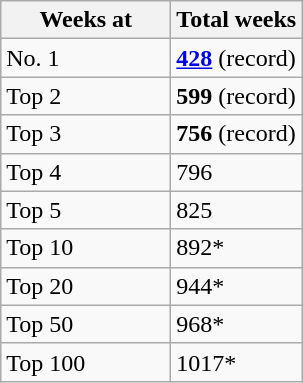<table class="sortable wikitable">
<tr>
<th width=106>Weeks at</th>
<th>Total weeks</th>
</tr>
<tr>
<td>No. 1</td>
<td><strong><a href='#'>428</a></strong> (record)</td>
</tr>
<tr>
<td>Top 2</td>
<td><strong>599</strong> (record)</td>
</tr>
<tr>
<td>Top 3</td>
<td><strong>756</strong> (record)</td>
</tr>
<tr>
<td>Top 4</td>
<td>796</td>
</tr>
<tr>
<td>Top 5</td>
<td>825</td>
</tr>
<tr>
<td>Top 10</td>
<td>892*</td>
</tr>
<tr>
<td>Top 20</td>
<td>944*</td>
</tr>
<tr>
<td>Top 50</td>
<td>968*</td>
</tr>
<tr>
<td>Top 100</td>
<td>1017*</td>
</tr>
</table>
